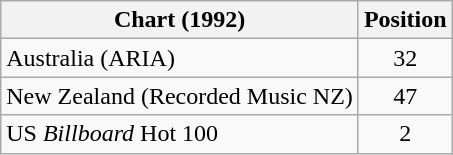<table class="wikitable sortable">
<tr>
<th>Chart (1992)</th>
<th>Position</th>
</tr>
<tr>
<td>Australia (ARIA)</td>
<td align="center">32</td>
</tr>
<tr>
<td>New Zealand (Recorded Music NZ)</td>
<td align="center">47</td>
</tr>
<tr>
<td>US <em>Billboard</em> Hot 100</td>
<td align="center">2</td>
</tr>
</table>
